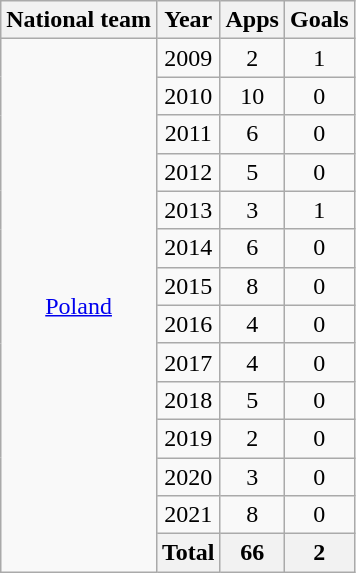<table class="wikitable" style="text-align:center">
<tr>
<th>National team</th>
<th>Year</th>
<th>Apps</th>
<th>Goals</th>
</tr>
<tr>
<td rowspan="14"><a href='#'>Poland</a></td>
<td>2009</td>
<td>2</td>
<td>1</td>
</tr>
<tr>
<td>2010</td>
<td>10</td>
<td>0</td>
</tr>
<tr>
<td>2011</td>
<td>6</td>
<td>0</td>
</tr>
<tr>
<td>2012</td>
<td>5</td>
<td>0</td>
</tr>
<tr>
<td>2013</td>
<td>3</td>
<td>1</td>
</tr>
<tr>
<td>2014</td>
<td>6</td>
<td>0</td>
</tr>
<tr>
<td>2015</td>
<td>8</td>
<td>0</td>
</tr>
<tr>
<td>2016</td>
<td>4</td>
<td>0</td>
</tr>
<tr>
<td>2017</td>
<td>4</td>
<td>0</td>
</tr>
<tr>
<td>2018</td>
<td>5</td>
<td>0</td>
</tr>
<tr>
<td>2019</td>
<td>2</td>
<td>0</td>
</tr>
<tr>
<td>2020</td>
<td>3</td>
<td>0</td>
</tr>
<tr>
<td>2021</td>
<td>8</td>
<td>0</td>
</tr>
<tr>
<th>Total</th>
<th>66</th>
<th>2</th>
</tr>
</table>
